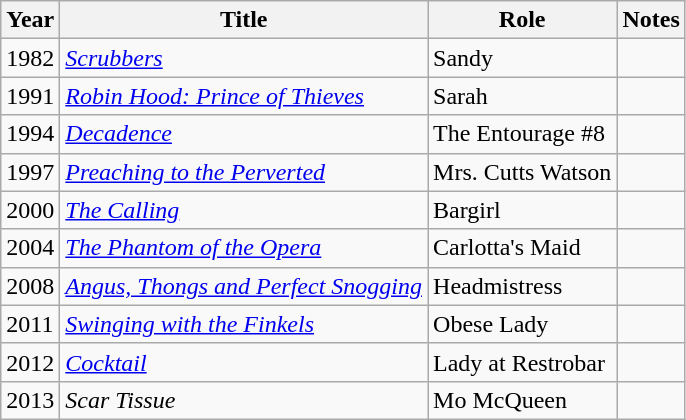<table class="wikitable">
<tr>
<th>Year</th>
<th>Title</th>
<th>Role</th>
<th>Notes</th>
</tr>
<tr>
<td>1982</td>
<td><em><a href='#'>Scrubbers</a></em></td>
<td>Sandy</td>
<td></td>
</tr>
<tr>
<td>1991</td>
<td><em><a href='#'>Robin Hood: Prince of Thieves</a></em></td>
<td>Sarah</td>
<td></td>
</tr>
<tr>
<td>1994</td>
<td><em><a href='#'>Decadence</a></em></td>
<td>The Entourage #8</td>
<td></td>
</tr>
<tr>
<td>1997</td>
<td><em><a href='#'>Preaching to the Perverted</a></em></td>
<td>Mrs. Cutts Watson</td>
<td></td>
</tr>
<tr>
<td>2000</td>
<td><em><a href='#'>The Calling</a></em></td>
<td>Bargirl</td>
<td></td>
</tr>
<tr>
<td>2004</td>
<td><em><a href='#'>The Phantom of the Opera</a></em></td>
<td>Carlotta's Maid</td>
<td></td>
</tr>
<tr>
<td>2008</td>
<td><em><a href='#'>Angus, Thongs and Perfect Snogging</a></em></td>
<td>Headmistress</td>
<td></td>
</tr>
<tr>
<td>2011</td>
<td><em><a href='#'>Swinging with the Finkels</a></em></td>
<td>Obese Lady</td>
<td></td>
</tr>
<tr>
<td>2012</td>
<td><em><a href='#'>Cocktail</a></em></td>
<td>Lady at Restrobar</td>
<td></td>
</tr>
<tr>
<td>2013</td>
<td><em>Scar Tissue</em></td>
<td>Mo McQueen</td>
<td></td>
</tr>
</table>
